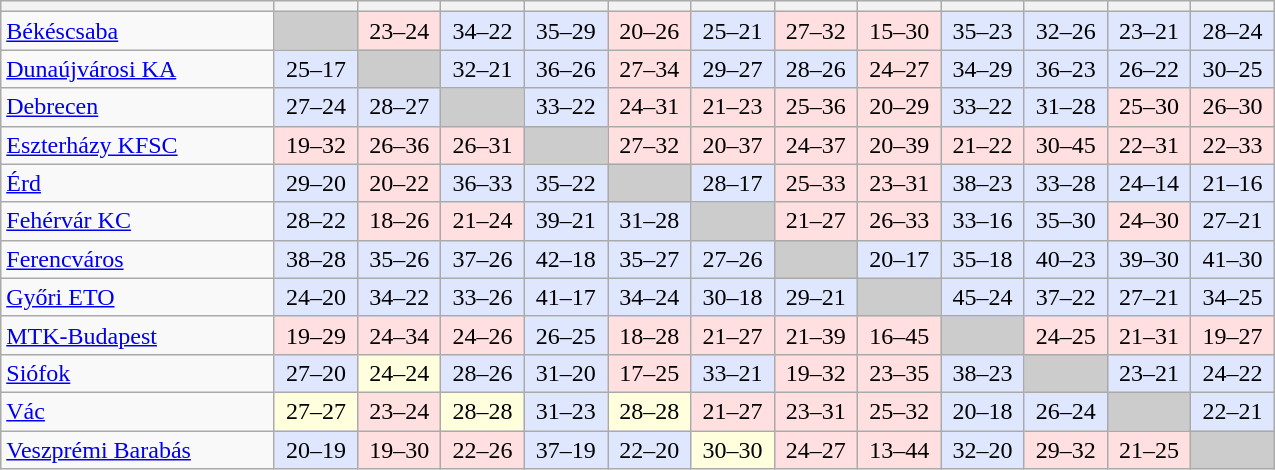<table class="wikitable" style="text-align: center;" width="850">
<tr>
<th width=200></th>
<th width=55></th>
<th width=55></th>
<th width=55></th>
<th width=55></th>
<th width=55></th>
<th width=55></th>
<th width=55></th>
<th width=55></th>
<th width=55></th>
<th width=55></th>
<th width=55></th>
<th width=55></th>
</tr>
<tr>
<td style="text-align: left;"><a href='#'>Békéscsaba</a></td>
<td bgcolor=#CCCCCC> </td>
<td bgcolor=#FFDFDF>23–24</td>
<td bgcolor=#DFE7FF>34–22</td>
<td bgcolor=#DFE7FF>35–29</td>
<td bgcolor=#FFDFDF>20–26</td>
<td bgcolor=#DFE7FF>25–21</td>
<td bgcolor=#FFDFDF>27–32</td>
<td bgcolor=#FFDFDF>15–30</td>
<td bgcolor=#DFE7FF>35–23</td>
<td bgcolor=#DFE7FF>32–26</td>
<td bgcolor=#DFE7FF>23–21</td>
<td bgcolor=#DFE7FF>28–24</td>
</tr>
<tr>
<td style="text-align: left;"><a href='#'>Dunaújvárosi KA</a></td>
<td bgcolor=#DFE7FF>25–17</td>
<td bgcolor=#CCCCCC> </td>
<td bgcolor=#DFE7FF>32–21</td>
<td bgcolor=#DFE7FF>36–26</td>
<td bgcolor=#FFDFDF>27–34</td>
<td bgcolor=#DFE7FF>29–27</td>
<td bgcolor=#DFE7FF>28–26</td>
<td bgcolor=#FFDFDF>24–27</td>
<td bgcolor=#DFE7FF>34–29</td>
<td bgcolor=#DFE7FF>36–23</td>
<td bgcolor=#DFE7FF>26–22</td>
<td bgcolor=#DFE7FF>30–25</td>
</tr>
<tr>
<td style="text-align: left;"><a href='#'>Debrecen</a></td>
<td bgcolor=#DFE7FF>27–24</td>
<td bgcolor=#DFE7FF>28–27</td>
<td bgcolor=#CCCCCC> </td>
<td bgcolor=#DFE7FF>33–22</td>
<td bgcolor=#FFDFDF>24–31</td>
<td bgcolor=#FFDFDF>21–23</td>
<td bgcolor=#FFDFDF>25–36</td>
<td bgcolor=#FFDFDF>20–29</td>
<td bgcolor=#DFE7FF>33–22</td>
<td bgcolor=#DFE7FF>31–28</td>
<td bgcolor=#FFDFDF>25–30</td>
<td bgcolor=#FFDFDF>26–30</td>
</tr>
<tr>
<td style="text-align: left;"><a href='#'>Eszterházy KFSC</a></td>
<td bgcolor=#FFDFDF>19–32</td>
<td bgcolor=#FFDFDF>26–36</td>
<td bgcolor=#FFDFDF>26–31</td>
<td bgcolor=#CCCCCC> </td>
<td bgcolor=#FFDFDF>27–32</td>
<td bgcolor=#FFDFDF>20–37</td>
<td bgcolor=#FFDFDF>24–37</td>
<td bgcolor=#FFDFDF>20–39</td>
<td bgcolor=#FFDFDF>21–22</td>
<td bgcolor=#FFDFDF>30–45</td>
<td bgcolor=#FFDFDF>22–31</td>
<td bgcolor=#FFDFDF>22–33</td>
</tr>
<tr>
<td style="text-align: left;"><a href='#'>Érd</a></td>
<td bgcolor=#DFE7FF>29–20</td>
<td bgcolor=#FFDFDF>20–22</td>
<td bgcolor=#DFE7FF>36–33</td>
<td bgcolor=#DFE7FF>35–22</td>
<td bgcolor=#CCCCCC> </td>
<td bgcolor=#DFE7FF>28–17</td>
<td bgcolor=#FFDFDF>25–33</td>
<td bgcolor=#FFDFDF>23–31</td>
<td bgcolor=#DFE7FF>38–23</td>
<td bgcolor=#DFE7FF>33–28</td>
<td bgcolor=#DFE7FF>24–14</td>
<td bgcolor=#DFE7FF>21–16</td>
</tr>
<tr>
<td style="text-align: left;"><a href='#'>Fehérvár KC</a></td>
<td bgcolor=#DFE7FF>28–22</td>
<td bgcolor=#FFDFDF>18–26</td>
<td bgcolor=#FFDFDF>21–24</td>
<td bgcolor=#DFE7FF>39–21</td>
<td bgcolor=#DFE7FF>31–28</td>
<td bgcolor=#CCCCCC> </td>
<td bgcolor=#FFDFDF>21–27</td>
<td bgcolor=#FFDFDF>26–33</td>
<td bgcolor=#DFE7FF>33–16</td>
<td bgcolor=#DFE7FF>35–30</td>
<td bgcolor=#FFDFDF>24–30</td>
<td bgcolor=#DFE7FF>27–21</td>
</tr>
<tr>
<td style="text-align: left;"><a href='#'>Ferencváros</a></td>
<td bgcolor=#DFE7FF>38–28</td>
<td bgcolor=#DFE7FF>35–26</td>
<td bgcolor=#DFE7FF>37–26</td>
<td bgcolor=#DFE7FF>42–18</td>
<td bgcolor=#DFE7FF>35–27</td>
<td bgcolor=#DFE7FF>27–26</td>
<td bgcolor=#CCCCCC> </td>
<td bgcolor=#DFE7FF>20–17</td>
<td bgcolor=#DFE7FF>35–18</td>
<td bgcolor=#DFE7FF>40–23</td>
<td bgcolor=#DFE7FF>39–30</td>
<td bgcolor=#DFE7FF>41–30</td>
</tr>
<tr>
<td style="text-align: left;"><a href='#'>Győri ETO</a></td>
<td bgcolor=#DFE7FF>24–20</td>
<td bgcolor=#DFE7FF>34–22</td>
<td bgcolor=#DFE7FF>33–26</td>
<td bgcolor=#DFE7FF>41–17</td>
<td bgcolor=#DFE7FF>34–24</td>
<td bgcolor=#DFE7FF>30–18</td>
<td bgcolor=#DFE7FF>29–21</td>
<td bgcolor=#CCCCCC> </td>
<td bgcolor=#DFE7FF>45–24</td>
<td bgcolor=#DFE7FF>37–22</td>
<td bgcolor=#DFE7FF>27–21</td>
<td bgcolor=#DFE7FF>34–25</td>
</tr>
<tr>
<td style="text-align: left;"><a href='#'>MTK-Budapest</a></td>
<td bgcolor=#FFDFDF>19–29</td>
<td bgcolor=#FFDFDF>24–34</td>
<td bgcolor=#FFDFDF>24–26</td>
<td bgcolor=#DFE7FF>26–25</td>
<td bgcolor=#FFDFDF>18–28</td>
<td bgcolor=#FFDFDF>21–27</td>
<td bgcolor=#FFDFDF>21–39</td>
<td bgcolor=#FFDFDF>16–45</td>
<td bgcolor=#CCCCCC> </td>
<td bgcolor=#FFDFDF>24–25</td>
<td bgcolor=#FFDFDF>21–31</td>
<td bgcolor=#FFDFDF>19–27</td>
</tr>
<tr>
<td style="text-align: left;"><a href='#'>Siófok</a></td>
<td bgcolor=#DFE7FF>27–20</td>
<td bgcolor=#FFFFDD>24–24</td>
<td bgcolor=#DFE7FF>28–26</td>
<td bgcolor=#DFE7FF>31–20</td>
<td bgcolor=#FFDFDF>17–25</td>
<td bgcolor=#DFE7FF>33–21</td>
<td bgcolor=#FFDFDF>19–32</td>
<td bgcolor=#FFDFDF>23–35</td>
<td bgcolor=#DFE7FF>38–23</td>
<td bgcolor=#CCCCCC> </td>
<td bgcolor=#DFE7FF>23–21</td>
<td bgcolor=#DFE7FF>24–22</td>
</tr>
<tr>
<td style="text-align: left;"><a href='#'>Vác</a></td>
<td bgcolor=#FFFFDD>27–27</td>
<td bgcolor=#FFDFDF>23–24</td>
<td bgcolor=#FFFFDD>28–28</td>
<td bgcolor=#DFE7FF>31–23</td>
<td bgcolor=#FFFFDD>28–28</td>
<td bgcolor=#FFDFDF>21–27</td>
<td bgcolor=#FFDFDF>23–31</td>
<td bgcolor=#FFDFDF>25–32</td>
<td bgcolor=#DFE7FF>20–18</td>
<td bgcolor=#DFE7FF>26–24</td>
<td bgcolor=#CCCCCC> </td>
<td bgcolor=#DFE7FF>22–21</td>
</tr>
<tr>
<td style="text-align: left;"><a href='#'>Veszprémi Barabás</a></td>
<td bgcolor=#DFE7FF>20–19</td>
<td bgcolor=#FFDFDF>19–30</td>
<td bgcolor=#FFDFDF>22–26</td>
<td bgcolor=#DFE7FF>37–19</td>
<td bgcolor=#DFE7FF>22–20</td>
<td bgcolor=#FFFFDD>30–30</td>
<td bgcolor=#FFDFDF>24–27</td>
<td bgcolor=#FFDFDF>13–44</td>
<td bgcolor=#DFE7FF>32–20</td>
<td bgcolor=#FFDFDF>29–32</td>
<td bgcolor=#FFDFDF>21–25</td>
<td bgcolor=#CCCCCC> </td>
</tr>
</table>
